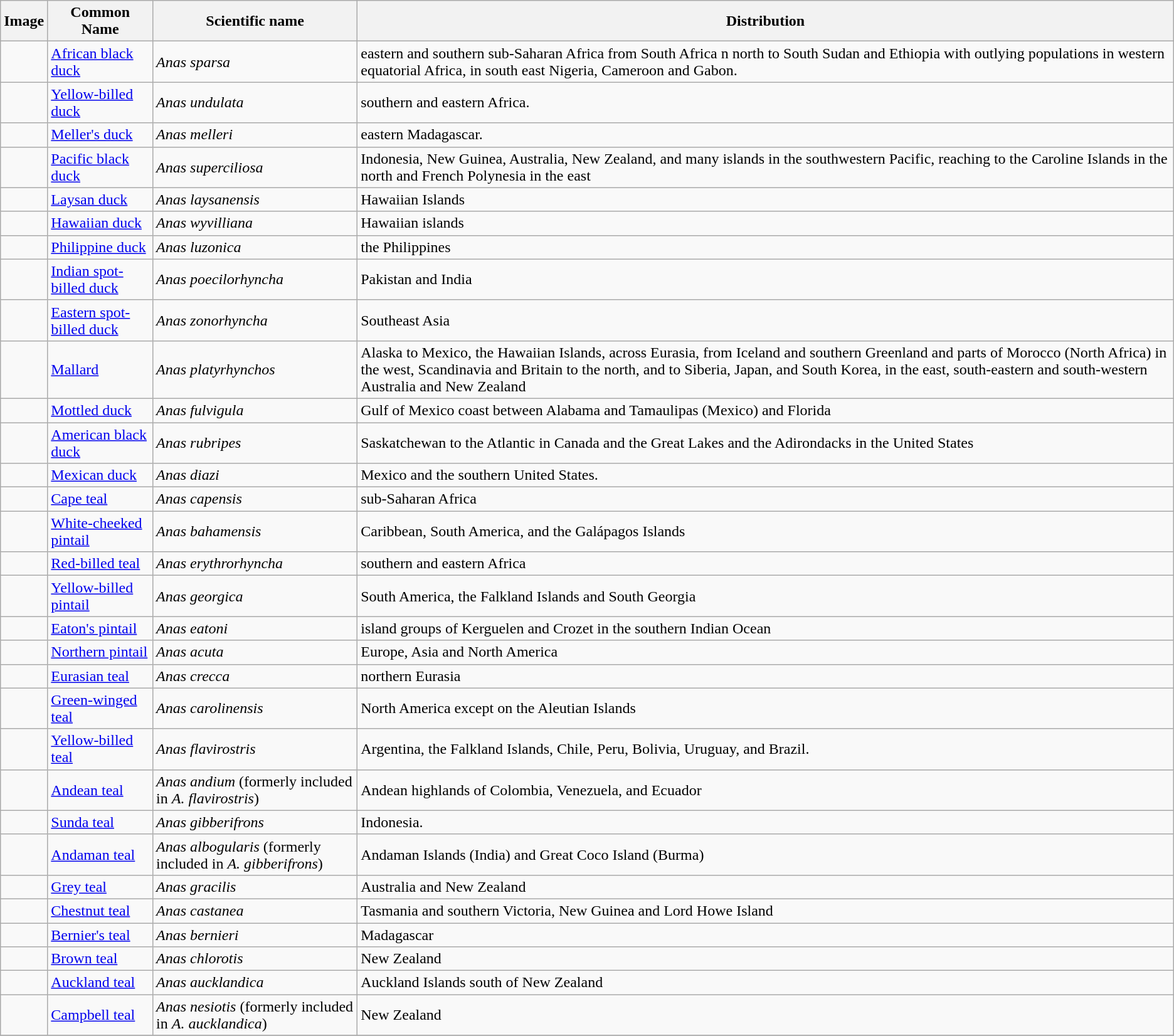<table class="wikitable">
<tr>
<th>Image</th>
<th>Common Name</th>
<th>Scientific name</th>
<th>Distribution</th>
</tr>
<tr>
<td></td>
<td><a href='#'>African black duck</a></td>
<td><em>Anas sparsa</em></td>
<td>eastern and southern sub-Saharan Africa from South Africa n north to South Sudan and Ethiopia with outlying populations in western equatorial Africa, in south east Nigeria, Cameroon and Gabon.</td>
</tr>
<tr>
<td></td>
<td><a href='#'>Yellow-billed duck</a></td>
<td><em>Anas undulata</em></td>
<td>southern and eastern Africa.</td>
</tr>
<tr>
<td></td>
<td><a href='#'>Meller's duck</a></td>
<td><em>Anas melleri</em></td>
<td>eastern Madagascar.</td>
</tr>
<tr>
<td></td>
<td><a href='#'>Pacific black duck</a></td>
<td><em>Anas superciliosa</em></td>
<td>Indonesia, New Guinea, Australia, New Zealand, and many islands in the southwestern Pacific, reaching to the Caroline Islands in the north and French Polynesia in the east</td>
</tr>
<tr>
<td></td>
<td><a href='#'>Laysan duck</a></td>
<td><em>Anas laysanensis</em></td>
<td>Hawaiian Islands</td>
</tr>
<tr>
<td></td>
<td><a href='#'>Hawaiian duck</a></td>
<td><em>Anas wyvilliana</em></td>
<td>Hawaiian islands</td>
</tr>
<tr>
<td></td>
<td><a href='#'>Philippine duck</a></td>
<td><em>Anas luzonica</em></td>
<td>the Philippines</td>
</tr>
<tr>
<td></td>
<td><a href='#'>Indian spot-billed duck</a></td>
<td><em>Anas poecilorhyncha</em></td>
<td>Pakistan and India</td>
</tr>
<tr>
<td></td>
<td><a href='#'>Eastern spot-billed duck</a></td>
<td><em>Anas zonorhyncha</em></td>
<td>Southeast Asia</td>
</tr>
<tr>
<td></td>
<td><a href='#'>Mallard</a></td>
<td><em>Anas platyrhynchos</em></td>
<td>Alaska to Mexico, the Hawaiian Islands, across Eurasia, from Iceland and southern Greenland and parts of Morocco (North Africa) in the west, Scandinavia and Britain to the north, and to Siberia, Japan, and South Korea, in the east, south-eastern and south-western Australia and New Zealand</td>
</tr>
<tr>
<td></td>
<td><a href='#'>Mottled duck</a></td>
<td><em>Anas fulvigula</em></td>
<td>Gulf of Mexico coast between Alabama and Tamaulipas (Mexico) and Florida</td>
</tr>
<tr>
<td></td>
<td><a href='#'>American black duck</a></td>
<td><em>Anas rubripes</em></td>
<td>Saskatchewan to the Atlantic in Canada and the Great Lakes and the Adirondacks in the United States</td>
</tr>
<tr>
<td></td>
<td><a href='#'>Mexican duck</a></td>
<td><em>Anas diazi</em></td>
<td>Mexico and the southern United States.</td>
</tr>
<tr>
<td></td>
<td><a href='#'>Cape teal</a></td>
<td><em>Anas capensis</em></td>
<td>sub-Saharan Africa</td>
</tr>
<tr>
<td></td>
<td><a href='#'>White-cheeked pintail</a></td>
<td><em>Anas bahamensis</em></td>
<td>Caribbean, South America, and the Galápagos Islands</td>
</tr>
<tr>
<td></td>
<td><a href='#'>Red-billed teal</a></td>
<td><em>Anas erythrorhyncha</em></td>
<td>southern and eastern Africa</td>
</tr>
<tr>
<td></td>
<td><a href='#'>Yellow-billed pintail</a></td>
<td><em>Anas georgica</em></td>
<td>South America, the Falkland Islands and South Georgia</td>
</tr>
<tr>
<td></td>
<td><a href='#'>Eaton's pintail</a></td>
<td><em>Anas eatoni</em></td>
<td>island groups of Kerguelen and Crozet in the southern Indian Ocean</td>
</tr>
<tr>
<td></td>
<td><a href='#'>Northern pintail</a></td>
<td><em>Anas acuta</em></td>
<td>Europe, Asia and North America</td>
</tr>
<tr>
<td></td>
<td><a href='#'>Eurasian teal</a></td>
<td><em>Anas crecca</em></td>
<td>northern Eurasia</td>
</tr>
<tr>
<td></td>
<td><a href='#'>Green-winged teal</a></td>
<td><em>Anas carolinensis</em></td>
<td>North America except on the Aleutian Islands</td>
</tr>
<tr>
<td></td>
<td><a href='#'>Yellow-billed teal</a></td>
<td><em>Anas flavirostris</em></td>
<td>Argentina, the Falkland Islands, Chile, Peru, Bolivia, Uruguay, and Brazil.</td>
</tr>
<tr>
<td></td>
<td><a href='#'>Andean teal</a></td>
<td><em>Anas andium</em> (formerly included in <em>A. flavirostris</em>)</td>
<td>Andean highlands of Colombia, Venezuela, and Ecuador</td>
</tr>
<tr>
<td></td>
<td><a href='#'>Sunda teal</a></td>
<td><em>Anas gibberifrons</em></td>
<td>Indonesia.</td>
</tr>
<tr>
<td></td>
<td><a href='#'>Andaman teal</a></td>
<td><em>Anas albogularis</em> (formerly included in <em>A. gibberifrons</em>)</td>
<td>Andaman Islands (India) and Great Coco Island (Burma)</td>
</tr>
<tr>
<td></td>
<td><a href='#'>Grey teal</a></td>
<td><em>Anas gracilis</em></td>
<td>Australia and New Zealand</td>
</tr>
<tr>
<td></td>
<td><a href='#'>Chestnut teal</a></td>
<td><em>Anas castanea</em></td>
<td>Tasmania and southern Victoria, New Guinea and Lord Howe Island</td>
</tr>
<tr>
<td></td>
<td><a href='#'>Bernier's teal</a></td>
<td><em>Anas bernieri</em></td>
<td>Madagascar</td>
</tr>
<tr>
<td></td>
<td><a href='#'>Brown teal</a></td>
<td><em>Anas chlorotis</em></td>
<td>New Zealand</td>
</tr>
<tr>
<td></td>
<td><a href='#'>Auckland teal</a></td>
<td><em>Anas aucklandica</em></td>
<td>Auckland Islands south of New Zealand</td>
</tr>
<tr>
<td></td>
<td><a href='#'>Campbell teal</a></td>
<td><em>Anas nesiotis</em> (formerly included in <em>A. aucklandica</em>)</td>
<td>New Zealand</td>
</tr>
<tr>
</tr>
</table>
